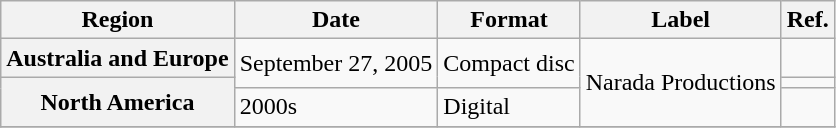<table class="wikitable plainrowheaders">
<tr>
<th scope="col">Region</th>
<th scope="col">Date</th>
<th scope="col">Format</th>
<th scope="col">Label</th>
<th scope="col">Ref.</th>
</tr>
<tr>
<th scope="row">Australia and Europe</th>
<td rowspan="2">September 27, 2005</td>
<td rowspan="2">Compact disc</td>
<td rowspan="3">Narada Productions</td>
<td></td>
</tr>
<tr>
<th scope="row" rowspan="2">North America</th>
<td></td>
</tr>
<tr>
<td>2000s</td>
<td>Digital</td>
<td></td>
</tr>
<tr>
</tr>
</table>
